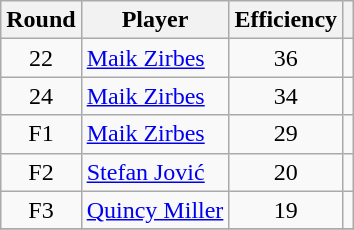<table class="wikitable sortable" style="text-align: center;">
<tr>
<th align="center">Round</th>
<th align="center">Player</th>
<th align="center">Efficiency</th>
<th></th>
</tr>
<tr>
<td>22</td>
<td align="left"> <a href='#'>Maik Zirbes</a></td>
<td>36</td>
<td></td>
</tr>
<tr>
<td>24</td>
<td align="left"> <a href='#'>Maik Zirbes</a></td>
<td>34</td>
<td></td>
</tr>
<tr>
<td>F1</td>
<td align="left"> <a href='#'>Maik Zirbes</a></td>
<td>29</td>
<td></td>
</tr>
<tr>
<td>F2</td>
<td align="left"> <a href='#'>Stefan Jović</a></td>
<td>20</td>
<td></td>
</tr>
<tr>
<td>F3</td>
<td align="left"> <a href='#'>Quincy Miller</a></td>
<td>19</td>
<td></td>
</tr>
<tr>
</tr>
</table>
